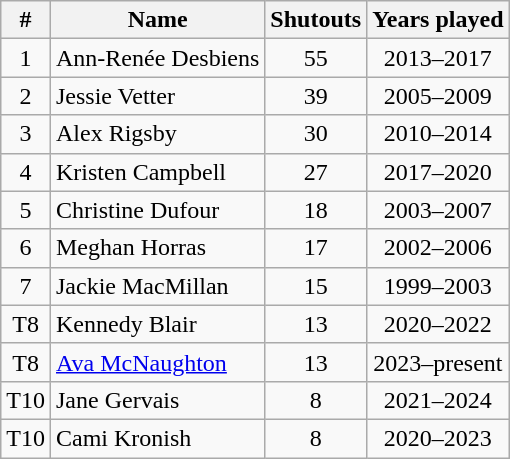<table class="wikitable" style="text-align:center">
<tr>
<th>#</th>
<th>Name</th>
<th>Shutouts</th>
<th>Years played</th>
</tr>
<tr>
<td>1</td>
<td align=left>Ann-Renée Desbiens</td>
<td>55</td>
<td>2013–2017</td>
</tr>
<tr>
<td>2</td>
<td align=left>Jessie Vetter</td>
<td>39</td>
<td>2005–2009</td>
</tr>
<tr>
<td>3</td>
<td align=left>Alex Rigsby</td>
<td>30</td>
<td>2010–2014</td>
</tr>
<tr>
<td>4</td>
<td align=left>Kristen Campbell</td>
<td>27</td>
<td>2017–2020</td>
</tr>
<tr>
<td>5</td>
<td align=left>Christine Dufour</td>
<td>18</td>
<td>2003–2007</td>
</tr>
<tr>
<td>6</td>
<td align=left>Meghan Horras</td>
<td>17</td>
<td>2002–2006</td>
</tr>
<tr>
<td>7</td>
<td align=left>Jackie MacMillan</td>
<td>15</td>
<td>1999–2003</td>
</tr>
<tr>
<td>T8</td>
<td align=left>Kennedy Blair</td>
<td>13</td>
<td>2020–2022</td>
</tr>
<tr>
<td>T8</td>
<td align=left><a href='#'>Ava McNaughton</a></td>
<td>13</td>
<td>2023–present</td>
</tr>
<tr>
<td>T10</td>
<td align=left>Jane Gervais</td>
<td>8</td>
<td>2021–2024</td>
</tr>
<tr>
<td>T10</td>
<td align=left>Cami Kronish</td>
<td>8</td>
<td>2020–2023</td>
</tr>
</table>
